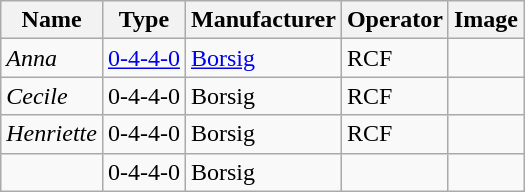<table class="wikitable">
<tr>
<th>Name</th>
<th>Type</th>
<th>Manufacturer</th>
<th>Operator</th>
<th>Image</th>
</tr>
<tr>
<td><em>Anna</em></td>
<td><a href='#'>0-4-4-0</a></td>
<td><a href='#'>Borsig</a></td>
<td>RCF</td>
<td></td>
</tr>
<tr>
<td><em>Cecile</em></td>
<td>0-4-4-0</td>
<td>Borsig</td>
<td>RCF</td>
<td></td>
</tr>
<tr>
<td><em>Henriette</em></td>
<td>0-4-4-0</td>
<td>Borsig</td>
<td>RCF</td>
<td></td>
</tr>
<tr>
<td></td>
<td>0-4-4-0</td>
<td>Borsig</td>
<td></td>
<td></td>
</tr>
</table>
